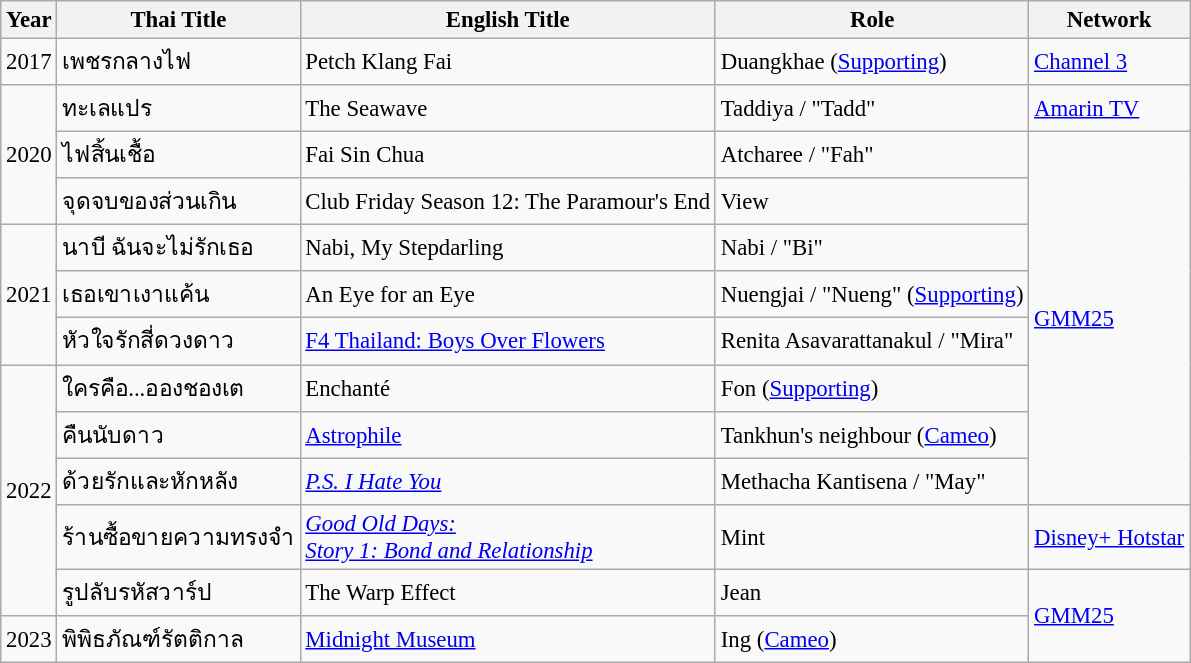<table class="wikitable" style="font-size: 95%;">
<tr>
<th>Year</th>
<th>Thai Title</th>
<th>English Title</th>
<th>Role</th>
<th>Network</th>
</tr>
<tr>
<td>2017</td>
<td>เพชรกลางไฟ</td>
<td>Petch Klang Fai</td>
<td>Duangkhae (<a href='#'>Supporting</a>)</td>
<td><a href='#'>Channel 3</a></td>
</tr>
<tr>
<td rowspan="3">2020</td>
<td>ทะเลแปร</td>
<td>The Seawave</td>
<td>Taddiya / "Tadd"</td>
<td><a href='#'>Amarin TV</a></td>
</tr>
<tr>
<td>ไฟสิ้นเชื้อ</td>
<td>Fai Sin Chua</td>
<td>Atcharee / "Fah"</td>
<td rowspan="8"><a href='#'>GMM25</a></td>
</tr>
<tr>
<td>จุดจบของส่วนเกิน</td>
<td>Club Friday Season 12: The Paramour's End</td>
<td>View</td>
</tr>
<tr>
<td rowspan="3">2021</td>
<td>นาบี ฉันจะไม่รักเธอ</td>
<td>Nabi, My Stepdarling</td>
<td>Nabi / "Bi"</td>
</tr>
<tr>
<td>เธอเขาเงาแค้น</td>
<td>An Eye for an Eye</td>
<td>Nuengjai / "Nueng" (<a href='#'>Supporting</a>)</td>
</tr>
<tr>
<td>หัวใจรักสี่ดวงดาว</td>
<td><a href='#'>F4 Thailand: Boys Over Flowers</a></td>
<td>Renita Asavarattanakul / "Mira"</td>
</tr>
<tr>
<td rowspan="5">2022</td>
<td>ใครคือ...อองชองเต</td>
<td>Enchanté</td>
<td>Fon (<a href='#'>Supporting</a>)</td>
</tr>
<tr>
<td>คืนนับดาว</td>
<td><a href='#'>Astrophile</a></td>
<td>Tankhun's neighbour (<a href='#'>Cameo</a>)</td>
</tr>
<tr>
<td>ด้วยรักและหักหลัง</td>
<td><em><a href='#'>P.S. I Hate You</a></em></td>
<td>Methacha Kantisena / "May"</td>
</tr>
<tr>
<td>ร้านซื้อขายความทรงจำ</td>
<td><em><a href='#'>Good Old Days:<br>Story 1: Bond and Relationship</a></em></td>
<td>Mint</td>
<td><a href='#'>Disney+ Hotstar</a></td>
</tr>
<tr>
<td>รูปลับรหัสวาร์ป</td>
<td>The Warp Effect</td>
<td>Jean</td>
<td rowspan="2"><a href='#'>GMM25</a></td>
</tr>
<tr>
<td rowspan="1">2023</td>
<td>พิพิธภัณฑ์รัตติกาล</td>
<td><a href='#'>Midnight Museum</a></td>
<td>Ing (<a href='#'>Cameo</a>)</td>
</tr>
</table>
